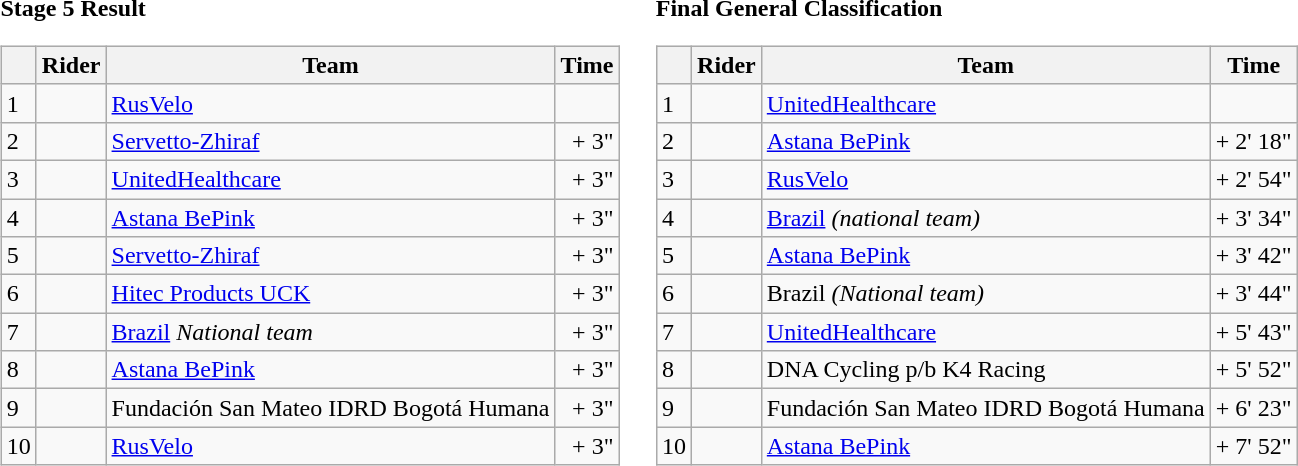<table>
<tr>
<td><strong>Stage 5 Result</strong><br><table class="wikitable">
<tr>
<th></th>
<th>Rider</th>
<th>Team</th>
<th>Time</th>
</tr>
<tr>
<td>1</td>
<td></td>
<td><a href='#'>RusVelo</a></td>
<td align="right"></td>
</tr>
<tr>
<td>2</td>
<td></td>
<td><a href='#'>Servetto-Zhiraf</a></td>
<td align="right">+ 3"</td>
</tr>
<tr>
<td>3</td>
<td></td>
<td><a href='#'>UnitedHealthcare</a></td>
<td align="right">+ 3"</td>
</tr>
<tr>
<td>4</td>
<td> </td>
<td><a href='#'>Astana BePink</a></td>
<td align="right">+ 3"</td>
</tr>
<tr>
<td>5</td>
<td></td>
<td><a href='#'>Servetto-Zhiraf</a></td>
<td align="right">+ 3"</td>
</tr>
<tr>
<td>6</td>
<td></td>
<td><a href='#'>Hitec Products UCK</a></td>
<td align="right">+ 3"</td>
</tr>
<tr>
<td>7</td>
<td></td>
<td><a href='#'>Brazil</a> <em>National team</em></td>
<td align="right">+ 3"</td>
</tr>
<tr>
<td>8</td>
<td> </td>
<td><a href='#'>Astana BePink</a></td>
<td align="right">+ 3"</td>
</tr>
<tr>
<td>9</td>
<td></td>
<td>Fundación San Mateo IDRD Bogotá Humana</td>
<td align="right">+ 3"</td>
</tr>
<tr>
<td>10</td>
<td></td>
<td><a href='#'>RusVelo</a></td>
<td align="right">+ 3"</td>
</tr>
</table>
</td>
<td></td>
<td><strong>Final General Classification</strong><br><table class="wikitable">
<tr>
<th></th>
<th>Rider</th>
<th>Team</th>
<th>Time</th>
</tr>
<tr>
<td>1</td>
<td> </td>
<td><a href='#'>UnitedHealthcare</a></td>
<td align="right"></td>
</tr>
<tr>
<td>2</td>
<td> </td>
<td><a href='#'>Astana BePink</a></td>
<td align="right">+ 2' 18"</td>
</tr>
<tr>
<td>3</td>
<td></td>
<td><a href='#'>RusVelo</a></td>
<td align="right">+ 2' 54"</td>
</tr>
<tr>
<td>4</td>
<td></td>
<td><a href='#'>Brazil</a> <em>(national team)</em></td>
<td align="right">+ 3' 34"</td>
</tr>
<tr>
<td>5</td>
<td></td>
<td><a href='#'>Astana BePink</a></td>
<td align="right">+ 3' 42"</td>
</tr>
<tr>
<td>6</td>
<td></td>
<td>Brazil <em>(National team)</em></td>
<td align="right">+ 3' 44"</td>
</tr>
<tr>
<td>7</td>
<td></td>
<td><a href='#'>UnitedHealthcare</a></td>
<td align="right">+ 5' 43"</td>
</tr>
<tr>
<td>8</td>
<td></td>
<td>DNA Cycling p/b K4 Racing</td>
<td align="right">+ 5' 52"</td>
</tr>
<tr>
<td>9</td>
<td></td>
<td>Fundación San Mateo IDRD Bogotá Humana</td>
<td align="right">+ 6' 23"</td>
</tr>
<tr>
<td>10</td>
<td> </td>
<td><a href='#'>Astana BePink</a></td>
<td align="right">+ 7' 52"</td>
</tr>
</table>
</td>
</tr>
</table>
